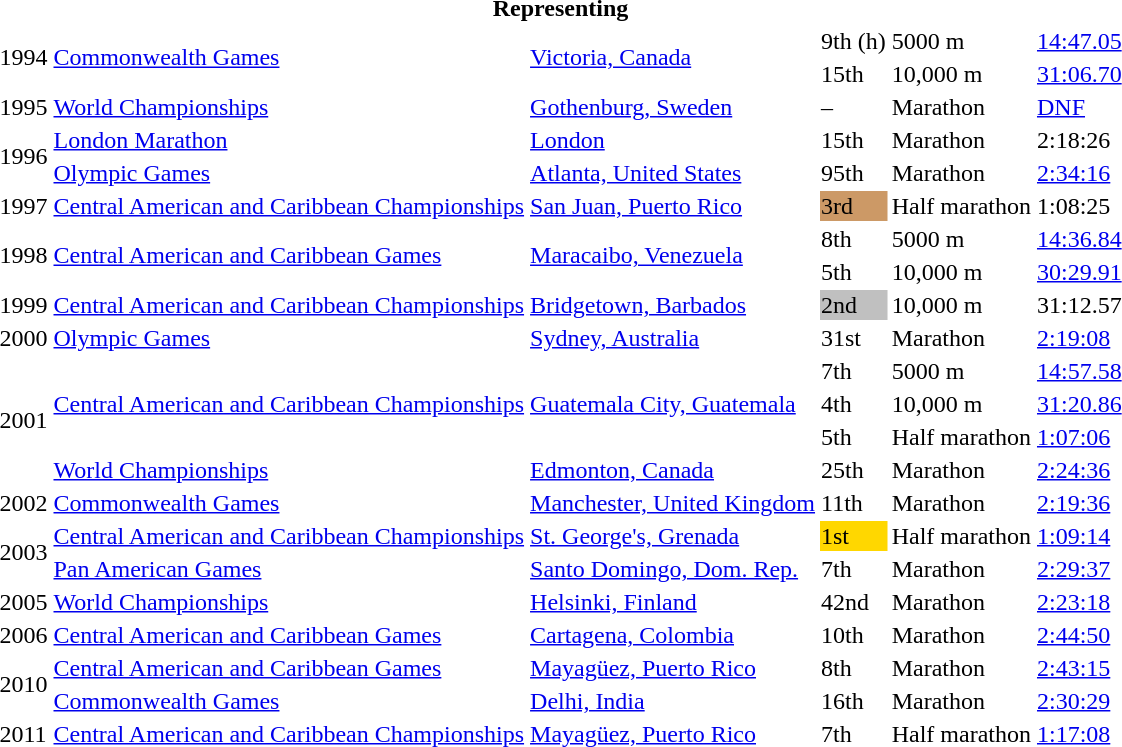<table>
<tr>
<th colspan="6">Representing </th>
</tr>
<tr>
<td rowspan=2>1994</td>
<td rowspan=2><a href='#'>Commonwealth Games</a></td>
<td rowspan=2><a href='#'>Victoria, Canada</a></td>
<td>9th (h)</td>
<td>5000 m</td>
<td><a href='#'>14:47.05</a></td>
</tr>
<tr>
<td>15th</td>
<td>10,000 m</td>
<td><a href='#'>31:06.70</a></td>
</tr>
<tr>
<td>1995</td>
<td><a href='#'>World Championships</a></td>
<td><a href='#'>Gothenburg, Sweden</a></td>
<td>–</td>
<td>Marathon</td>
<td><a href='#'>DNF</a></td>
</tr>
<tr>
<td rowspan=2>1996</td>
<td><a href='#'>London Marathon</a></td>
<td><a href='#'>London</a></td>
<td>15th</td>
<td>Marathon</td>
<td>2:18:26</td>
</tr>
<tr>
<td><a href='#'>Olympic Games</a></td>
<td><a href='#'>Atlanta, United States</a></td>
<td>95th</td>
<td>Marathon</td>
<td><a href='#'>2:34:16</a></td>
</tr>
<tr>
<td>1997</td>
<td><a href='#'>Central American and Caribbean Championships</a></td>
<td><a href='#'>San Juan, Puerto Rico</a></td>
<td bgcolor=cc9966>3rd</td>
<td>Half marathon</td>
<td>1:08:25</td>
</tr>
<tr>
<td rowspan=2>1998</td>
<td rowspan=2><a href='#'>Central American and Caribbean Games</a></td>
<td rowspan=2><a href='#'>Maracaibo, Venezuela</a></td>
<td>8th</td>
<td>5000 m</td>
<td><a href='#'>14:36.84</a></td>
</tr>
<tr>
<td>5th</td>
<td>10,000 m</td>
<td><a href='#'>30:29.91</a></td>
</tr>
<tr>
<td>1999</td>
<td><a href='#'>Central American and Caribbean Championships</a></td>
<td><a href='#'>Bridgetown, Barbados</a></td>
<td bgcolor=silver>2nd</td>
<td>10,000 m</td>
<td>31:12.57</td>
</tr>
<tr>
<td>2000</td>
<td><a href='#'>Olympic Games</a></td>
<td><a href='#'>Sydney, Australia</a></td>
<td>31st</td>
<td>Marathon</td>
<td><a href='#'>2:19:08</a></td>
</tr>
<tr>
<td rowspan=4>2001</td>
<td rowspan=3><a href='#'>Central American and Caribbean Championships</a></td>
<td rowspan=3><a href='#'>Guatemala City, Guatemala</a></td>
<td>7th</td>
<td>5000 m</td>
<td><a href='#'>14:57.58</a></td>
</tr>
<tr>
<td>4th</td>
<td>10,000 m</td>
<td><a href='#'>31:20.86</a></td>
</tr>
<tr>
<td>5th</td>
<td>Half marathon</td>
<td><a href='#'>1:07:06</a></td>
</tr>
<tr>
<td><a href='#'>World Championships</a></td>
<td><a href='#'>Edmonton, Canada</a></td>
<td>25th</td>
<td>Marathon</td>
<td><a href='#'>2:24:36</a></td>
</tr>
<tr>
<td>2002</td>
<td><a href='#'>Commonwealth Games</a></td>
<td><a href='#'>Manchester, United Kingdom</a></td>
<td>11th</td>
<td>Marathon</td>
<td><a href='#'>2:19:36</a></td>
</tr>
<tr>
<td rowspan=2>2003</td>
<td><a href='#'>Central American and Caribbean Championships</a></td>
<td><a href='#'>St. George's, Grenada</a></td>
<td bgcolor=gold>1st</td>
<td>Half marathon</td>
<td><a href='#'>1:09:14</a></td>
</tr>
<tr>
<td><a href='#'>Pan American Games</a></td>
<td><a href='#'>Santo Domingo, Dom. Rep.</a></td>
<td>7th</td>
<td>Marathon</td>
<td><a href='#'>2:29:37</a></td>
</tr>
<tr>
<td>2005</td>
<td><a href='#'>World Championships</a></td>
<td><a href='#'>Helsinki, Finland</a></td>
<td>42nd</td>
<td>Marathon</td>
<td><a href='#'>2:23:18</a></td>
</tr>
<tr>
<td>2006</td>
<td><a href='#'>Central American and Caribbean Games</a></td>
<td><a href='#'>Cartagena, Colombia</a></td>
<td>10th</td>
<td>Marathon</td>
<td><a href='#'>2:44:50</a></td>
</tr>
<tr>
<td rowspan=2>2010</td>
<td><a href='#'>Central American and Caribbean Games</a></td>
<td><a href='#'>Mayagüez, Puerto Rico</a></td>
<td>8th</td>
<td>Marathon</td>
<td><a href='#'>2:43:15</a></td>
</tr>
<tr>
<td><a href='#'>Commonwealth Games</a></td>
<td><a href='#'>Delhi, India</a></td>
<td>16th</td>
<td>Marathon</td>
<td><a href='#'>2:30:29</a></td>
</tr>
<tr>
<td>2011</td>
<td><a href='#'>Central American and Caribbean Championships</a></td>
<td><a href='#'>Mayagüez, Puerto Rico</a></td>
<td>7th</td>
<td>Half marathon</td>
<td><a href='#'>1:17:08</a></td>
</tr>
</table>
